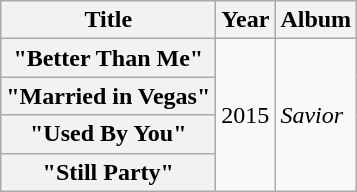<table class="wikitable plainrowheaders">
<tr>
<th>Title</th>
<th>Year</th>
<th>Album</th>
</tr>
<tr>
<th scope="row">"Better Than Me"</th>
<td rowspan="4">2015</td>
<td rowspan="4"><em>Savior</em></td>
</tr>
<tr>
<th scope="row">"Married in Vegas"</th>
</tr>
<tr>
<th scope="row">"Used By You"</th>
</tr>
<tr>
<th scope="row">"Still Party"</th>
</tr>
</table>
